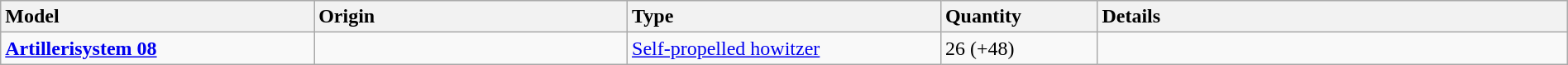<table class="wikitable" style="width:100%;">
<tr>
<th style="text-align:left;width:20%;">Model</th>
<th style="text-align:left;width:20%;">Origin</th>
<th style="text-align:left;width:20%;">Type</th>
<th style="text-align:left;width:10%;">Quantity</th>
<th style="text-align:left;width:30%;">Details</th>
</tr>
<tr>
<td><strong><a href='#'>Artilleri­system 08</a></strong></td>
<td></td>
<td><a href='#'>Self-propelled howitzer</a></td>
<td>26 (+48)</td>
<td></td>
</tr>
</table>
